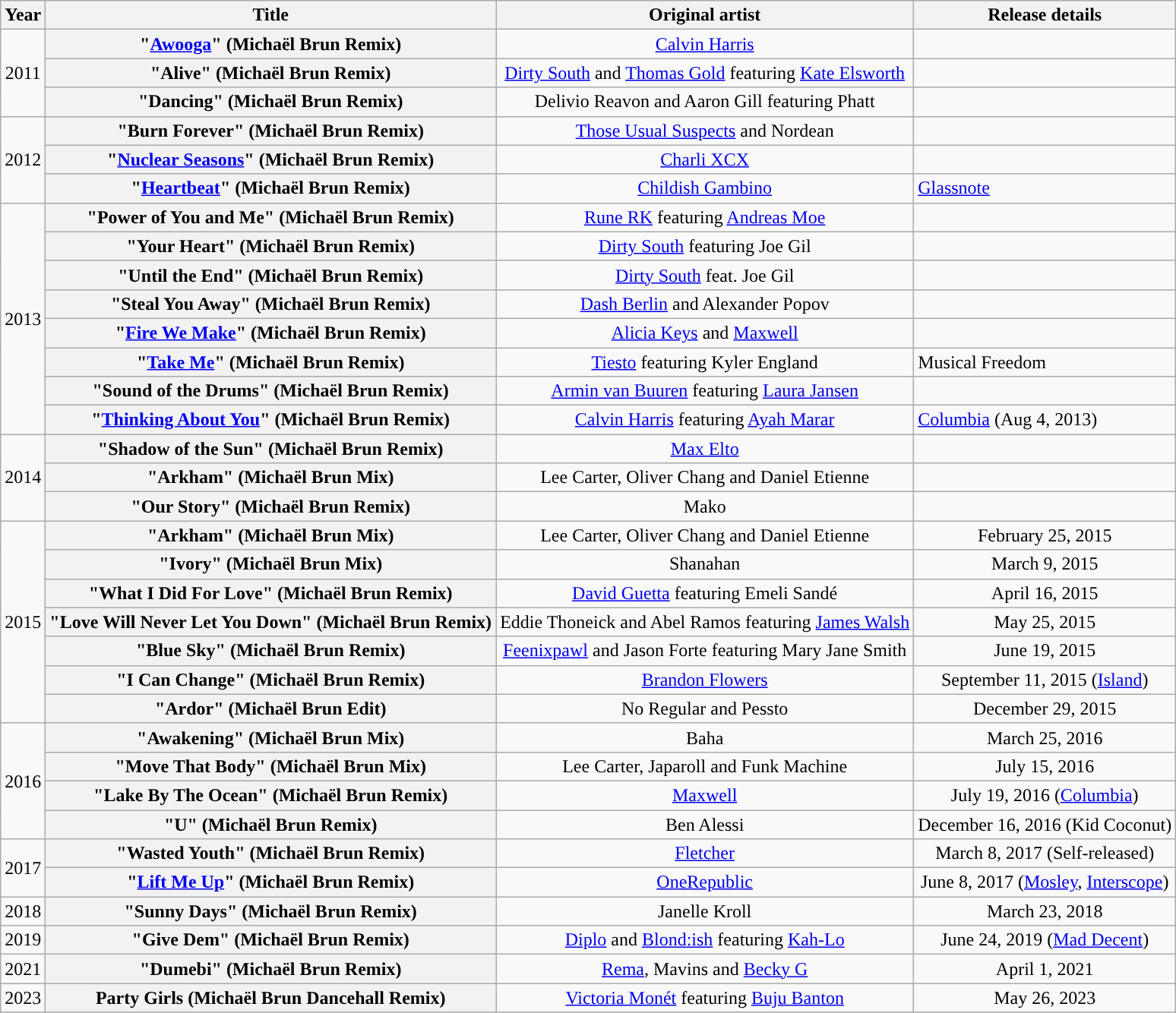<table class="wikitable plainrowheaders" style="text-align:center;">
<tr>
<th scope="col" rowspan="1">Year</th>
<th scope="col" rowspan="1">Title</th>
<th scope="col" rowspan="1">Original artist</th>
<th scope="col" rowspan="1">Release details</th>
</tr>
<tr>
<td rowspan="3">2011</td>
<th scope="row">"<a href='#'>Awooga</a>" (Michaël Brun Remix)</th>
<td><a href='#'>Calvin Harris</a></td>
<td align=left></td>
</tr>
<tr>
<th scope="row">"Alive" (Michaël Brun Remix)</th>
<td><a href='#'>Dirty South</a> and <a href='#'>Thomas Gold</a> featuring <a href='#'>Kate Elsworth</a></td>
<td align=left></td>
</tr>
<tr>
<th scope="row">"Dancing" (Michaël Brun Remix)</th>
<td>Delivio Reavon and Aaron Gill featuring Phatt</td>
<td align=left></td>
</tr>
<tr>
<td rowspan="3">2012</td>
<th scope="row">"Burn Forever" (Michaël Brun Remix)</th>
<td><a href='#'>Those Usual Suspects</a> and Nordean</td>
<td align=left></td>
</tr>
<tr>
<th scope="row">"<a href='#'>Nuclear Seasons</a>" (Michaël Brun Remix)</th>
<td><a href='#'>Charli XCX</a></td>
<td align=left></td>
</tr>
<tr>
<th scope="row">"<a href='#'>Heartbeat</a>" (Michaël Brun Remix)</th>
<td><a href='#'>Childish Gambino</a></td>
<td align=left><a href='#'>Glassnote</a></td>
</tr>
<tr>
<td rowspan="8">2013</td>
<th scope="row">"Power of You and Me" (Michaël Brun Remix)</th>
<td><a href='#'>Rune RK</a> featuring <a href='#'>Andreas Moe</a></td>
<td align=left></td>
</tr>
<tr>
<th scope="row">"Your Heart" (Michaël Brun Remix)</th>
<td><a href='#'>Dirty South</a> featuring Joe Gil</td>
<td align=left></td>
</tr>
<tr>
<th scope="row">"Until the End" (Michaël Brun Remix)</th>
<td><a href='#'>Dirty South</a> feat. Joe Gil</td>
<td align=left></td>
</tr>
<tr>
<th scope="row">"Steal You Away" (Michaël Brun Remix)</th>
<td><a href='#'>Dash Berlin</a> and Alexander Popov</td>
<td align=left></td>
</tr>
<tr>
<th scope="row">"<a href='#'>Fire We Make</a>" (Michaël Brun Remix)</th>
<td><a href='#'>Alicia Keys</a> and <a href='#'>Maxwell</a></td>
<td align=left></td>
</tr>
<tr>
<th scope="row">"<a href='#'>Take Me</a>" (Michaël Brun Remix)</th>
<td><a href='#'>Tiesto</a> featuring Kyler England</td>
<td align=left>Musical Freedom</td>
</tr>
<tr>
<th scope="row">"Sound of the Drums" (Michaël Brun Remix)</th>
<td><a href='#'>Armin van Buuren</a> featuring <a href='#'>Laura Jansen</a></td>
<td align=left></td>
</tr>
<tr>
<th scope="row">"<a href='#'>Thinking About You</a>" (Michaël Brun Remix)</th>
<td><a href='#'>Calvin Harris</a> featuring <a href='#'>Ayah Marar</a></td>
<td align=left><a href='#'>Columbia</a> (Aug 4, 2013)</td>
</tr>
<tr>
<td rowspan="3">2014</td>
<th scope="row">"Shadow of the Sun" (Michaël Brun Remix)</th>
<td><a href='#'>Max Elto</a></td>
<td align=left></td>
</tr>
<tr>
<th scope="row">"Arkham" (Michaël Brun Mix)</th>
<td>Lee Carter, Oliver Chang and Daniel Etienne</td>
<td align=left></td>
</tr>
<tr>
<th scope="row">"Our Story" (Michaël Brun Remix)</th>
<td>Mako</td>
<td align=left></td>
</tr>
<tr>
<td rowspan="7">2015</td>
<th scope="row">"Arkham" (Michaël Brun Mix)</th>
<td>Lee Carter, Oliver Chang and Daniel Etienne</td>
<td>February 25, 2015</td>
</tr>
<tr>
<th scope="row">"Ivory" (Michaël Brun Mix)</th>
<td>Shanahan</td>
<td>March 9, 2015</td>
</tr>
<tr>
<th scope="row">"What I Did For Love" (Michaël Brun Remix)</th>
<td><a href='#'>David Guetta</a> featuring Emeli Sandé</td>
<td>April 16, 2015</td>
</tr>
<tr>
<th scope="row">"Love Will Never Let You Down" (Michaël Brun Remix)</th>
<td>Eddie Thoneick and Abel Ramos featuring <a href='#'>James Walsh</a></td>
<td>May 25, 2015</td>
</tr>
<tr>
<th scope="row">"Blue Sky" (Michaël Brun Remix)</th>
<td><a href='#'>Feenixpawl</a> and Jason Forte featuring Mary Jane Smith</td>
<td>June 19, 2015</td>
</tr>
<tr>
<th scope="row">"I Can Change" (Michaël Brun Remix)</th>
<td><a href='#'>Brandon Flowers</a></td>
<td>September 11, 2015 (<a href='#'>Island</a>)</td>
</tr>
<tr>
<th scope="row">"Ardor" (Michaël Brun Edit)</th>
<td>No Regular and Pessto</td>
<td>December 29, 2015</td>
</tr>
<tr>
<td rowspan="4">2016</td>
<th scope="row">"Awakening" (Michaël Brun Mix)</th>
<td>Baha</td>
<td>March 25, 2016</td>
</tr>
<tr>
<th scope="row">"Move That Body" (Michaël Brun Mix)</th>
<td>Lee Carter, Japaroll and Funk Machine</td>
<td>July 15, 2016</td>
</tr>
<tr>
<th scope="row">"Lake By The Ocean" (Michaël Brun Remix)</th>
<td><a href='#'>Maxwell</a></td>
<td>July 19, 2016 (<a href='#'>Columbia</a>)</td>
</tr>
<tr>
<th scope="row">"U" (Michaël Brun Remix)</th>
<td>Ben Alessi</td>
<td>December 16, 2016 (Kid Coconut)</td>
</tr>
<tr>
<td rowspan="2">2017</td>
<th scope="row">"Wasted Youth" (Michaël Brun Remix)</th>
<td><a href='#'>Fletcher</a></td>
<td>March 8, 2017 (Self-released)</td>
</tr>
<tr>
<th scope="row">"<a href='#'>Lift Me Up</a>" (Michaël Brun Remix)</th>
<td><a href='#'>OneRepublic</a></td>
<td>June 8, 2017 (<a href='#'>Mosley</a>, <a href='#'>Interscope</a>)</td>
</tr>
<tr>
<td>2018</td>
<th scope="row">"Sunny Days" (Michaël Brun Remix)</th>
<td>Janelle Kroll</td>
<td>March 23, 2018</td>
</tr>
<tr>
<td>2019</td>
<th scope="row">"Give Dem" (Michaël Brun Remix)</th>
<td><a href='#'>Diplo</a> and <a href='#'>Blond:ish</a> featuring <a href='#'>Kah-Lo</a></td>
<td>June 24, 2019 (<a href='#'>Mad Decent</a>)</td>
</tr>
<tr>
<td>2021</td>
<th scope="row">"Dumebi" (Michaël Brun Remix)</th>
<td><a href='#'>Rema</a>, Mavins and <a href='#'>Becky G</a></td>
<td>April 1, 2021</td>
</tr>
<tr>
<td>2023</td>
<th scope="row">Party Girls (Michaël Brun Dancehall Remix)</th>
<td><a href='#'>Victoria Monét</a> featuring <a href='#'>Buju Banton</a></td>
<td>May 26, 2023</td>
</tr>
</table>
